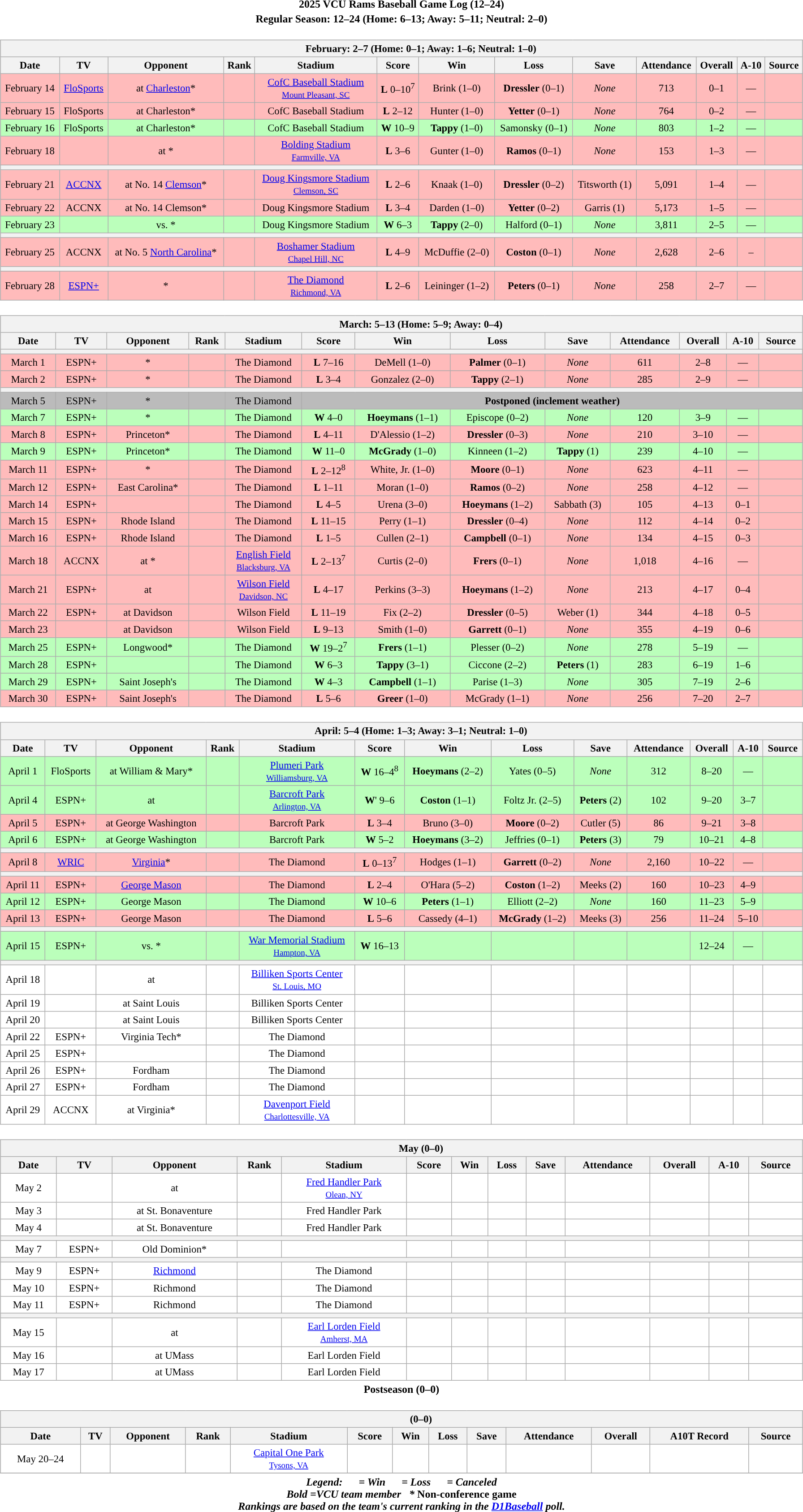<table class="toccolours" width=95% style="clear:both; margin:1.5em auto; text-align:center;">
<tr>
<th colspan=2>2025 VCU Rams Baseball Game Log (12–24)</th>
</tr>
<tr>
<th colspan=2>Regular Season: 12–24 (Home: 6–13; Away: 5–11; Neutral: 2–0)</th>
</tr>
<tr valign="top">
<td><br><table class="wikitable collapsible collapsed" style="margin:auto; width:100%; text-align:center; font-size:95%">
<tr>
<th colspan=14 style="padding-left:4em;">February: 2–7 (Home: 0–1; Away: 1–6; Neutral: 1–0)</th>
</tr>
<tr>
<th bgcolor="#DDDDFF">Date</th>
<th bgcolor="#DDDDFF">TV</th>
<th bgcolor="#DDDDFF">Opponent</th>
<th bgcolor="#DDDDFF">Rank</th>
<th bgcolor="#DDDDFF">Stadium</th>
<th bgcolor="#DDDDFF">Score</th>
<th bgcolor="#DDDDFF">Win</th>
<th bgcolor="#DDDDFF">Loss</th>
<th bgcolor="#DDDDFF">Save</th>
<th bgcolor="#DDDDFF">Attendance</th>
<th bgcolor="#DDDDFF">Overall</th>
<th bgcolor="#DDDDFF">A-10</th>
<th bgcolor="#DDDDFF">Source</th>
</tr>
<tr bgcolor="ffbbbb">
<td>February 14</td>
<td><a href='#'>FloSports</a></td>
<td>at <a href='#'>Charleston</a>*</td>
<td></td>
<td><a href='#'>CofC Baseball Stadium</a><br><small><a href='#'>Mount Pleasant, SC</a></small></td>
<td><strong>L</strong> 0–10<sup>7</sup></td>
<td>Brink (1–0)</td>
<td><strong>Dressler</strong> (0–1)</td>
<td><em>None</em></td>
<td>713</td>
<td>0–1</td>
<td>—</td>
<td></td>
</tr>
<tr bgcolor="ffbbbb">
<td>February 15</td>
<td>FloSports</td>
<td>at Charleston*</td>
<td></td>
<td>CofC Baseball Stadium</td>
<td><strong>L</strong> 2–12</td>
<td>Hunter (1–0)</td>
<td><strong>Yetter</strong> (0–1)</td>
<td><em>None</em></td>
<td>764</td>
<td>0–2</td>
<td>—</td>
<td></td>
</tr>
<tr bgcolor="bbffbb">
<td>February 16</td>
<td>FloSports</td>
<td>at Charleston*</td>
<td></td>
<td>CofC Baseball Stadium</td>
<td><strong>W</strong> 10–9</td>
<td><strong>Tappy</strong> (1–0)</td>
<td>Samonsky (0–1)</td>
<td><em>None</em></td>
<td>803</td>
<td>1–2</td>
<td>—</td>
<td></td>
</tr>
<tr bgcolor="ffbbbb">
<td>February 18</td>
<td></td>
<td>at *</td>
<td></td>
<td><a href='#'>Bolding Stadium</a><br><small><a href='#'>Farmville, VA</a></small></td>
<td><strong>L</strong> 3–6</td>
<td>Gunter (1–0)</td>
<td><strong>Ramos</strong> (0–1)</td>
<td><em>None</em></td>
<td>153</td>
<td>1–3</td>
<td>—</td>
<td></td>
</tr>
<tr>
<th colspan=14 style="padding-left:4em;"></th>
</tr>
<tr bgcolor="ffbbbb">
<td>February 21</td>
<td><a href='#'>ACCNX</a></td>
<td>at No. 14 <a href='#'>Clemson</a>*</td>
<td></td>
<td><a href='#'>Doug Kingsmore Stadium</a><br><small><a href='#'>Clemson, SC</a></small></td>
<td><strong>L</strong> 2–6</td>
<td>Knaak (1–0)</td>
<td><strong>Dressler</strong> (0–2)</td>
<td>Titsworth (1)</td>
<td>5,091</td>
<td>1–4</td>
<td>—</td>
<td></td>
</tr>
<tr bgcolor="ffbbbb">
<td>February 22</td>
<td>ACCNX</td>
<td>at No. 14 Clemson*</td>
<td></td>
<td>Doug Kingsmore Stadium</td>
<td><strong>L</strong> 3–4</td>
<td>Darden (1–0)</td>
<td><strong>Yetter</strong> (0–2)</td>
<td>Garris (1)</td>
<td>5,173</td>
<td>1–5</td>
<td>—</td>
<td></td>
</tr>
<tr bgcolor="bbffbb">
<td>February 23</td>
<td></td>
<td>vs. *</td>
<td></td>
<td>Doug Kingsmore Stadium</td>
<td><strong>W</strong> 6–3</td>
<td><strong>Tappy</strong> (2–0)</td>
<td>Halford (0–1)</td>
<td><em>None</em></td>
<td>3,811</td>
<td>2–5</td>
<td>—</td>
<td></td>
</tr>
<tr>
<th colspan=14 style="padding-left:4em;"></th>
</tr>
<tr bgcolor="ffbbbb">
<td>February 25</td>
<td>ACCNX</td>
<td>at No. 5 <a href='#'>North Carolina</a>*</td>
<td></td>
<td><a href='#'>Boshamer Stadium</a><br><small><a href='#'>Chapel Hill, NC</a></small></td>
<td><strong>L</strong> 4–9</td>
<td>McDuffie (2–0)</td>
<td><strong>Coston</strong> (0–1)</td>
<td><em>None</em></td>
<td>2,628</td>
<td>2–6</td>
<td>–</td>
<td></td>
</tr>
<tr>
<th colspan=14 style="padding-left:4em;"></th>
</tr>
<tr bgcolor="ffbbbb">
<td>February 28</td>
<td><a href='#'>ESPN+</a></td>
<td>*</td>
<td></td>
<td><a href='#'>The Diamond</a><br><small><a href='#'>Richmond, VA</a></small></td>
<td><strong>L</strong> 2–6</td>
<td>Leininger (1–2)</td>
<td><strong>Peters</strong> (0–1)</td>
<td><em>None</em></td>
<td>258</td>
<td>2–7</td>
<td>—</td>
<td></td>
</tr>
</table>
</td>
</tr>
<tr>
<td><br><table class="wikitable collapsible collapsed" style="margin:auto; width:100%; text-align:center; font-size:95%">
<tr>
<th colspan=14 style="padding-left:4em;">March: 5–13 (Home: 5–9; Away: 0–4)</th>
</tr>
<tr>
<th bgcolor="#DDDDFF">Date</th>
<th bgcolor="#DDDDFF">TV</th>
<th bgcolor="#DDDDFF">Opponent</th>
<th bgcolor="#DDDDFF">Rank</th>
<th bgcolor="#DDDDFF">Stadium</th>
<th bgcolor="#DDDDFF">Score</th>
<th bgcolor="#DDDDFF">Win</th>
<th bgcolor="#DDDDFF">Loss</th>
<th bgcolor="#DDDDFF">Save</th>
<th bgcolor="#DDDDFF">Attendance</th>
<th bgcolor="#DDDDFF">Overall</th>
<th bgcolor="#DDDDFF">A-10</th>
<th bgcolor="#DDDDFF">Source</th>
</tr>
<tr bgcolor="ffbbbb">
<th colspan=14 style="padding-left:4em;"></th>
</tr>
<tr bgcolor="ffbbbb">
<td>March 1</td>
<td>ESPN+</td>
<td>*</td>
<td></td>
<td>The Diamond</td>
<td><strong>L</strong> 7–16</td>
<td>DeMell (1–0)</td>
<td><strong>Palmer</strong> (0–1)</td>
<td><em>None</em></td>
<td>611</td>
<td>2–8</td>
<td>—</td>
<td></td>
</tr>
<tr bgcolor="ffbbbb">
<td>March 2</td>
<td>ESPN+</td>
<td>*</td>
<td></td>
<td>The Diamond</td>
<td><strong>L</strong> 3–4</td>
<td>Gonzalez (2–0)</td>
<td><strong>Tappy</strong> (2–1)</td>
<td><em>None</em></td>
<td>285</td>
<td>2–9</td>
<td>—</td>
<td></td>
</tr>
<tr>
<th colspan=14 style="padding-left:4em;"></th>
</tr>
<tr bgcolor="bbbbbb">
<td>March 5</td>
<td>ESPN+</td>
<td>*</td>
<td></td>
<td>The Diamond</td>
<td colspan="8"><strong>Postponed (inclement weather)</strong></td>
</tr>
<tr bgcolor="bbffbb">
<td>March 7</td>
<td>ESPN+</td>
<td>*</td>
<td></td>
<td>The Diamond</td>
<td><strong>W</strong> 4–0</td>
<td><strong>Hoeymans</strong> (1–1)</td>
<td>Episcope (0–2)</td>
<td><em>None</em></td>
<td>120</td>
<td>3–9</td>
<td>—</td>
<td></td>
</tr>
<tr bgcolor="ffbbbb">
<td>March 8</td>
<td>ESPN+</td>
<td>Princeton*</td>
<td></td>
<td>The Diamond</td>
<td><strong>L</strong> 4–11</td>
<td>D'Alessio (1–2)</td>
<td><strong>Dressler</strong> (0–3)</td>
<td><em>None</em></td>
<td>210</td>
<td>3–10</td>
<td>—</td>
<td></td>
</tr>
<tr bgcolor="bbffbb">
<td>March 9</td>
<td>ESPN+</td>
<td>Princeton*</td>
<td></td>
<td>The Diamond</td>
<td><strong>W</strong> 11–0</td>
<td><strong>McGrady</strong> (1–0)</td>
<td>Kinneen (1–2)</td>
<td><strong>Tappy</strong> (1)</td>
<td>239</td>
<td>4–10</td>
<td>—</td>
<td></td>
</tr>
<tr bgcolor="ffbbbb">
<td>March 11</td>
<td>ESPN+</td>
<td>*</td>
<td></td>
<td>The Diamond</td>
<td><strong>L</strong> 2–12<sup>8</sup></td>
<td>White, Jr. (1–0)</td>
<td><strong>Moore</strong> (0–1)</td>
<td><em>None</em></td>
<td>623</td>
<td>4–11</td>
<td>—</td>
<td></td>
</tr>
<tr bgcolor="ffbbbb">
<td>March 12</td>
<td>ESPN+</td>
<td>East Carolina*</td>
<td></td>
<td>The Diamond</td>
<td><strong>L</strong> 1–11</td>
<td>Moran (1–0)</td>
<td><strong>Ramos</strong> (0–2)</td>
<td><em>None</em></td>
<td>258</td>
<td>4–12</td>
<td>—</td>
<td></td>
</tr>
<tr bgcolor="ffbbbb">
<td>March 14</td>
<td>ESPN+</td>
<td></td>
<td></td>
<td>The Diamond</td>
<td><strong>L</strong> 4–5</td>
<td>Urena (3–0)</td>
<td><strong>Hoeymans</strong> (1–2)</td>
<td>Sabbath (3)</td>
<td>105</td>
<td>4–13</td>
<td>0–1</td>
<td></td>
</tr>
<tr bgcolor="ffbbbb">
<td>March 15</td>
<td>ESPN+</td>
<td>Rhode Island</td>
<td></td>
<td>The Diamond</td>
<td><strong>L</strong> 11–15</td>
<td>Perry (1–1)</td>
<td><strong>Dressler</strong> (0–4)</td>
<td><em>None</em></td>
<td>112</td>
<td>4–14</td>
<td>0–2</td>
<td></td>
</tr>
<tr bgcolor="ffbbbb">
<td>March 16</td>
<td>ESPN+</td>
<td>Rhode Island</td>
<td></td>
<td>The Diamond</td>
<td><strong>L</strong> 1–5</td>
<td>Cullen (2–1)</td>
<td><strong>Campbell</strong> (0–1)</td>
<td><em>None</em></td>
<td>134</td>
<td>4–15</td>
<td>0–3</td>
<td></td>
</tr>
<tr bgcolor="ffbbbb">
<td>March 18</td>
<td>ACCNX</td>
<td>at *</td>
<td></td>
<td><a href='#'>English Field</a><br><small><a href='#'>Blacksburg, VA</a></small></td>
<td><strong>L</strong> 2–13<sup>7</sup></td>
<td>Curtis (2–0)</td>
<td><strong>Frers</strong> (0–1)</td>
<td><em>None</em></td>
<td>1,018</td>
<td>4–16</td>
<td>—</td>
<td></td>
</tr>
<tr bgcolor="ffbbbb">
<td>March 21</td>
<td>ESPN+</td>
<td>at </td>
<td></td>
<td><a href='#'>Wilson Field</a><br><small><a href='#'>Davidson, NC</a></small></td>
<td><strong>L</strong> 4–17</td>
<td>Perkins (3–3)</td>
<td><strong>Hoeymans</strong> (1–2)</td>
<td><em>None</em></td>
<td>213</td>
<td>4–17</td>
<td>0–4</td>
<td></td>
</tr>
<tr bgcolor="ffbbbb">
<td>March 22</td>
<td>ESPN+</td>
<td>at Davidson</td>
<td></td>
<td>Wilson Field</td>
<td><strong>L</strong> 11–19</td>
<td>Fix (2–2)</td>
<td><strong>Dressler</strong> (0–5)</td>
<td>Weber (1)</td>
<td>344</td>
<td>4–18</td>
<td>0–5</td>
<td></td>
</tr>
<tr bgcolor="ffbbbb">
<td>March 23</td>
<td></td>
<td>at Davidson</td>
<td></td>
<td>Wilson Field</td>
<td><strong>L</strong> 9–13</td>
<td>Smith (1–0)</td>
<td><strong>Garrett</strong> (0–1)</td>
<td><em>None</em></td>
<td>355</td>
<td>4–19</td>
<td>0–6</td>
<td></td>
</tr>
<tr bgcolor="bbffbb">
<td>March 25</td>
<td>ESPN+</td>
<td>Longwood*</td>
<td></td>
<td>The Diamond</td>
<td><strong>W</strong> 19–2<sup>7</sup></td>
<td><strong>Frers</strong> (1–1)</td>
<td>Plesser (0–2)</td>
<td><em>None</em></td>
<td>278</td>
<td>5–19</td>
<td>—</td>
<td></td>
</tr>
<tr bgcolor="bbffbb">
<td>March 28</td>
<td>ESPN+</td>
<td></td>
<td></td>
<td>The Diamond</td>
<td><strong>W</strong> 6–3</td>
<td><strong>Tappy</strong> (3–1)</td>
<td>Ciccone (2–2)</td>
<td><strong>Peters</strong> (1)</td>
<td>283</td>
<td>6–19</td>
<td>1–6</td>
<td></td>
</tr>
<tr bgcolor="bbffbb">
<td>March 29</td>
<td>ESPN+</td>
<td>Saint Joseph's</td>
<td></td>
<td>The Diamond</td>
<td><strong>W</strong> 4–3</td>
<td><strong>Campbell</strong> (1–1)</td>
<td>Parise (1–3)</td>
<td><em>None</em></td>
<td>305</td>
<td>7–19</td>
<td>2–6</td>
<td></td>
</tr>
<tr bgcolor="ffbbbb">
<td>March 30</td>
<td>ESPN+</td>
<td>Saint Joseph's</td>
<td></td>
<td>The Diamond</td>
<td><strong>L</strong> 5–6</td>
<td><strong>Greer</strong> (1–0)</td>
<td>McGrady (1–1)</td>
<td><em>None</em></td>
<td>256</td>
<td>7–20</td>
<td>2–7</td>
<td></td>
</tr>
</table>
</td>
</tr>
<tr>
<td><br><table class="wikitable collapsible" style="margin:auto; width:100%; text-align:center; font-size:95%">
<tr>
<th colspan=14 style="padding-left:4em;">April: 5–4 (Home: 1–3; Away: 3–1; Neutral: 1–0)</th>
</tr>
<tr>
<th bgcolor="#DDDDFF">Date</th>
<th bgcolor="#DDDDFF">TV</th>
<th bgcolor="#DDDDFF">Opponent</th>
<th bgcolor="#DDDDFF">Rank</th>
<th bgcolor="#DDDDFF">Stadium</th>
<th bgcolor="#DDDDFF">Score</th>
<th bgcolor="#DDDDFF">Win</th>
<th bgcolor="#DDDDFF">Loss</th>
<th bgcolor="#DDDDFF">Save</th>
<th bgcolor="#DDDDFF">Attendance</th>
<th bgcolor="#DDDDFF">Overall</th>
<th bgcolor="#DDDDFF">A-10</th>
<th bgcolor="#DDDDFF">Source</th>
</tr>
<tr bgcolor="bbffbb">
<td>April 1</td>
<td>FloSports</td>
<td>at William & Mary*</td>
<td></td>
<td><a href='#'>Plumeri Park</a><br><small><a href='#'>Williamsburg, VA</a></small></td>
<td><strong>W</strong> 16–4<sup>8</sup></td>
<td><strong>Hoeymans</strong> (2–2)</td>
<td>Yates (0–5)</td>
<td><em>None</em></td>
<td>312</td>
<td>8–20</td>
<td>—</td>
<td></td>
</tr>
<tr bgcolor="bbffbb">
<td>April 4</td>
<td>ESPN+</td>
<td>at </td>
<td></td>
<td><a href='#'>Barcroft Park</a><br><small><a href='#'>Arlington, VA</a></small></td>
<td><strong>W</strong>' 9–6</td>
<td><strong>Coston</strong> (1–1)</td>
<td>Foltz Jr. (2–5)</td>
<td><strong>Peters</strong> (2)</td>
<td>102</td>
<td>9–20</td>
<td>3–7</td>
<td></td>
</tr>
<tr bgcolor="ffbbbb">
<td>April 5</td>
<td>ESPN+</td>
<td>at George Washington</td>
<td></td>
<td>Barcroft Park</td>
<td><strong>L</strong> 3–4</td>
<td>Bruno (3–0)</td>
<td><strong>Moore</strong> (0–2)</td>
<td>Cutler (5)</td>
<td>86</td>
<td>9–21</td>
<td>3–8</td>
<td></td>
</tr>
<tr bgcolor="bbffbb">
<td>April 6</td>
<td>ESPN+</td>
<td>at George Washington</td>
<td></td>
<td>Barcroft Park</td>
<td><strong>W</strong> 5–2</td>
<td><strong>Hoeymans</strong> (3–2)</td>
<td>Jeffries (0–1)</td>
<td><strong>Peters</strong> (3)</td>
<td>79</td>
<td>10–21</td>
<td>4–8</td>
<td></td>
</tr>
<tr bgcolor="ffffff">
<th colspan=14 style="padding-left:4em;"></th>
</tr>
<tr bgcolor="ffbbbb">
<td>April 8</td>
<td><a href='#'>WRIC</a></td>
<td><a href='#'>Virginia</a>*</td>
<td></td>
<td>The Diamond</td>
<td><strong>L</strong> 0–13<sup>7</sup></td>
<td>Hodges (1–1)</td>
<td><strong>Garrett</strong> (0–2)</td>
<td><em>None</em></td>
<td>2,160</td>
<td>10–22</td>
<td>—</td>
<td></td>
</tr>
<tr bgcolor="ffffff">
<th colspan=14 style="padding-left:4em;"></th>
</tr>
<tr bgcolor="ffbbbb">
<td>April 11</td>
<td>ESPN+</td>
<td><a href='#'>George Mason</a></td>
<td></td>
<td>The Diamond</td>
<td><strong>L</strong> 2–4</td>
<td>O'Hara (5–2)</td>
<td><strong>Coston</strong> (1–2)</td>
<td>Meeks (2)</td>
<td>160</td>
<td>10–23</td>
<td>4–9</td>
<td></td>
</tr>
<tr bgcolor="bbffbb">
<td>April 12</td>
<td>ESPN+</td>
<td>George Mason</td>
<td></td>
<td>The Diamond</td>
<td><strong>W</strong> 10–6</td>
<td><strong>Peters</strong> (1–1)</td>
<td>Elliott (2–2)</td>
<td><em>None</em></td>
<td>160</td>
<td>11–23</td>
<td>5–9</td>
<td></td>
</tr>
<tr bgcolor="ffbbbb">
<td>April 13</td>
<td>ESPN+</td>
<td>George Mason</td>
<td></td>
<td>The Diamond</td>
<td><strong>L</strong> 5–6</td>
<td>Cassedy (4–1)</td>
<td><strong>McGrady</strong> (1–2)</td>
<td>Meeks (3)</td>
<td>256</td>
<td>11–24</td>
<td>5–10</td>
<td></td>
</tr>
<tr bgcolor="ffffff">
<th colspan=14 style="padding-left:4em;"></th>
</tr>
<tr bgcolor="bbffbb">
<td>April 15</td>
<td>ESPN+</td>
<td>vs. *</td>
<td></td>
<td><a href='#'>War Memorial Stadium</a><br><small><a href='#'>Hampton, VA</a></small></td>
<td><strong>W</strong> 16–13</td>
<td></td>
<td></td>
<td></td>
<td></td>
<td>12–24</td>
<td>—</td>
<td></td>
</tr>
<tr>
<th colspan=14 style="padding-left:4em;"></th>
</tr>
<tr bgcolor="ffffff">
<td>April 18</td>
<td></td>
<td>at </td>
<td></td>
<td><a href='#'>Billiken Sports Center</a><br><small><a href='#'>St. Louis, MO</a></small></td>
<td></td>
<td></td>
<td></td>
<td></td>
<td></td>
<td></td>
<td></td>
<td></td>
</tr>
<tr bgcolor="ffffff">
<td>April 19</td>
<td></td>
<td>at Saint Louis</td>
<td></td>
<td>Billiken Sports Center</td>
<td></td>
<td></td>
<td></td>
<td></td>
<td></td>
<td></td>
<td></td>
<td></td>
</tr>
<tr bgcolor="ffffff">
<td>April 20</td>
<td></td>
<td>at Saint Louis</td>
<td></td>
<td>Billiken Sports Center</td>
<td></td>
<td></td>
<td></td>
<td></td>
<td></td>
<td></td>
<td></td>
<td></td>
</tr>
<tr bgcolor="ffffff">
<td>April 22</td>
<td>ESPN+</td>
<td>Virginia Tech*</td>
<td></td>
<td>The Diamond</td>
<td></td>
<td></td>
<td></td>
<td></td>
<td></td>
<td></td>
<td></td>
<td></td>
</tr>
<tr bgcolor="ffffff">
<td>April 25</td>
<td>ESPN+</td>
<td></td>
<td></td>
<td>The Diamond</td>
<td></td>
<td></td>
<td></td>
<td></td>
<td></td>
<td></td>
<td></td>
<td></td>
</tr>
<tr bgcolor="ffffff">
<td>April 26</td>
<td>ESPN+</td>
<td>Fordham</td>
<td></td>
<td>The Diamond</td>
<td></td>
<td></td>
<td></td>
<td></td>
<td></td>
<td></td>
<td></td>
<td></td>
</tr>
<tr bgcolor="ffffff">
<td>April 27</td>
<td>ESPN+</td>
<td>Fordham</td>
<td></td>
<td>The Diamond</td>
<td></td>
<td></td>
<td></td>
<td></td>
<td></td>
<td></td>
<td></td>
<td></td>
</tr>
<tr bgcolor="ffffff">
<td>April 29</td>
<td>ACCNX</td>
<td>at Virginia*</td>
<td></td>
<td><a href='#'>Davenport Field</a><br><small><a href='#'>Charlottesville, VA</a></small></td>
<td></td>
<td></td>
<td></td>
<td></td>
<td></td>
<td></td>
<td></td>
<td></td>
</tr>
</table>
</td>
</tr>
<tr>
<td><br><table class="wikitable collapsible collapsed" style="margin:auto; width:100%; text-align:center; font-size:95%">
<tr>
<th colspan=14 style="padding-left:4em;">May (0–0)</th>
</tr>
<tr>
<th bgcolor="#DDDDFF">Date</th>
<th bgcolor="#DDDDFF">TV</th>
<th bgcolor="#DDDDFF">Opponent</th>
<th bgcolor="#DDDDFF">Rank</th>
<th bgcolor="#DDDDFF">Stadium</th>
<th bgcolor="#DDDDFF">Score</th>
<th bgcolor="#DDDDFF">Win</th>
<th bgcolor="#DDDDFF">Loss</th>
<th bgcolor="#DDDDFF">Save</th>
<th bgcolor="#DDDDFF">Attendance</th>
<th bgcolor="#DDDDFF">Overall</th>
<th bgcolor="#DDDDFF">A-10</th>
<th bgcolor="#DDDDFF">Source</th>
</tr>
<tr bgcolor="ffffff">
<td>May 2</td>
<td></td>
<td>at </td>
<td></td>
<td><a href='#'>Fred Handler Park</a><br><small><a href='#'>Olean, NY</a></small></td>
<td></td>
<td></td>
<td></td>
<td></td>
<td></td>
<td></td>
<td></td>
<td></td>
</tr>
<tr bgcolor="ffffff">
<td>May 3</td>
<td></td>
<td>at St. Bonaventure</td>
<td></td>
<td>Fred Handler Park</td>
<td></td>
<td></td>
<td></td>
<td></td>
<td></td>
<td></td>
<td></td>
<td></td>
</tr>
<tr bgcolor="ffffff">
<td>May 4</td>
<td></td>
<td>at St. Bonaventure</td>
<td></td>
<td>Fred Handler Park</td>
<td></td>
<td></td>
<td></td>
<td></td>
<td></td>
<td></td>
<td></td>
<td></td>
</tr>
<tr bgcolor="ffffff">
<th colspan=14 style="padding-left:4em;"></th>
</tr>
<tr bgcolor="ffffff">
<td>May 7</td>
<td>ESPN+</td>
<td>Old Dominion*</td>
<td></td>
<td></td>
<td></td>
<td></td>
<td></td>
<td></td>
<td></td>
<td></td>
<td></td>
<td></td>
</tr>
<tr bgcolor="ffffff">
<th colspan=14 style="padding-left:4em;"></th>
</tr>
<tr bgcolor="ffffff">
<td>May 9</td>
<td>ESPN+</td>
<td><a href='#'>Richmond</a></td>
<td></td>
<td>The Diamond</td>
<td></td>
<td></td>
<td></td>
<td></td>
<td></td>
<td></td>
<td></td>
<td></td>
</tr>
<tr bgcolor="ffffff">
<td>May 10</td>
<td>ESPN+</td>
<td>Richmond</td>
<td></td>
<td>The Diamond</td>
<td></td>
<td></td>
<td></td>
<td></td>
<td></td>
<td></td>
<td></td>
<td></td>
</tr>
<tr bgcolor="ffffff">
<td>May 11</td>
<td>ESPN+</td>
<td>Richmond</td>
<td></td>
<td>The Diamond</td>
<td></td>
<td></td>
<td></td>
<td></td>
<td></td>
<td></td>
<td></td>
<td></td>
</tr>
<tr>
<th colspan=14 style="padding-left:4em;"></th>
</tr>
<tr bgcolor="ffffff">
<td>May 15</td>
<td></td>
<td>at </td>
<td></td>
<td><a href='#'>Earl Lorden Field</a><br><small><a href='#'>Amherst, MA</a></small></td>
<td></td>
<td></td>
<td></td>
<td></td>
<td></td>
<td></td>
<td></td>
<td></td>
</tr>
<tr bgcolor="ffffff">
<td>May 16</td>
<td></td>
<td>at UMass</td>
<td></td>
<td>Earl Lorden Field</td>
<td></td>
<td></td>
<td></td>
<td></td>
<td></td>
<td></td>
<td></td>
<td></td>
</tr>
<tr bgcolor="ffffff">
<td>May 17</td>
<td></td>
<td>at UMass</td>
<td></td>
<td>Earl Lorden Field</td>
<td></td>
<td></td>
<td></td>
<td></td>
<td></td>
<td></td>
<td></td>
<td></td>
</tr>
</table>
</td>
</tr>
<tr>
<th colspan=2>Postseason (0–0)</th>
</tr>
<tr>
<td><br><table class="wikitable collapsible collapsed" style="margin:auto; width:100%; text-align:center; font-size:95%">
<tr>
<th colspan=14 style="padding-left:4em;"><a href='#'></a> (0–0)</th>
</tr>
<tr>
<th bgcolor="#DDDDFF">Date</th>
<th bgcolor="#DDDDFF">TV</th>
<th bgcolor="#DDDDFF">Opponent</th>
<th bgcolor="#DDDDFF">Rank</th>
<th bgcolor="#DDDDFF">Stadium</th>
<th bgcolor="#DDDDFF">Score</th>
<th bgcolor="#DDDDFF">Win</th>
<th bgcolor="#DDDDFF">Loss</th>
<th bgcolor="#DDDDFF">Save</th>
<th bgcolor="#DDDDFF">Attendance</th>
<th bgcolor="#DDDDFF">Overall</th>
<th bgcolor="#DDDDFF">A10T Record</th>
<th bgcolor="#DDDDFF">Source</th>
</tr>
<tr bgcolor="ffffff">
<td>May 20–24</td>
<td></td>
<td></td>
<td></td>
<td><a href='#'>Capital One Park</a><br><small><a href='#'>Tysons, VA</a></small></td>
<td></td>
<td></td>
<td></td>
<td></td>
<td></td>
<td></td>
<td></td>
<td></td>
</tr>
<tr>
</tr>
</table>
</td>
</tr>
<tr>
<th colspan=9><em>Legend:       = Win       = Loss       = Canceled<br>Bold =VCU team member   <strong><em>*</em></strong> </em>Non-conference game<em><br>Rankings are based on the team's current ranking in the <a href='#'>D1Baseball</a> poll.</em></th>
</tr>
</table>
